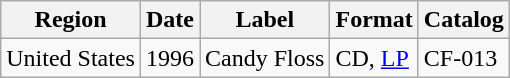<table class="wikitable">
<tr>
<th>Region</th>
<th>Date</th>
<th>Label</th>
<th>Format</th>
<th>Catalog</th>
</tr>
<tr>
<td>United States</td>
<td>1996</td>
<td>Candy Floss</td>
<td>CD, <a href='#'>LP</a></td>
<td>CF-013</td>
</tr>
</table>
